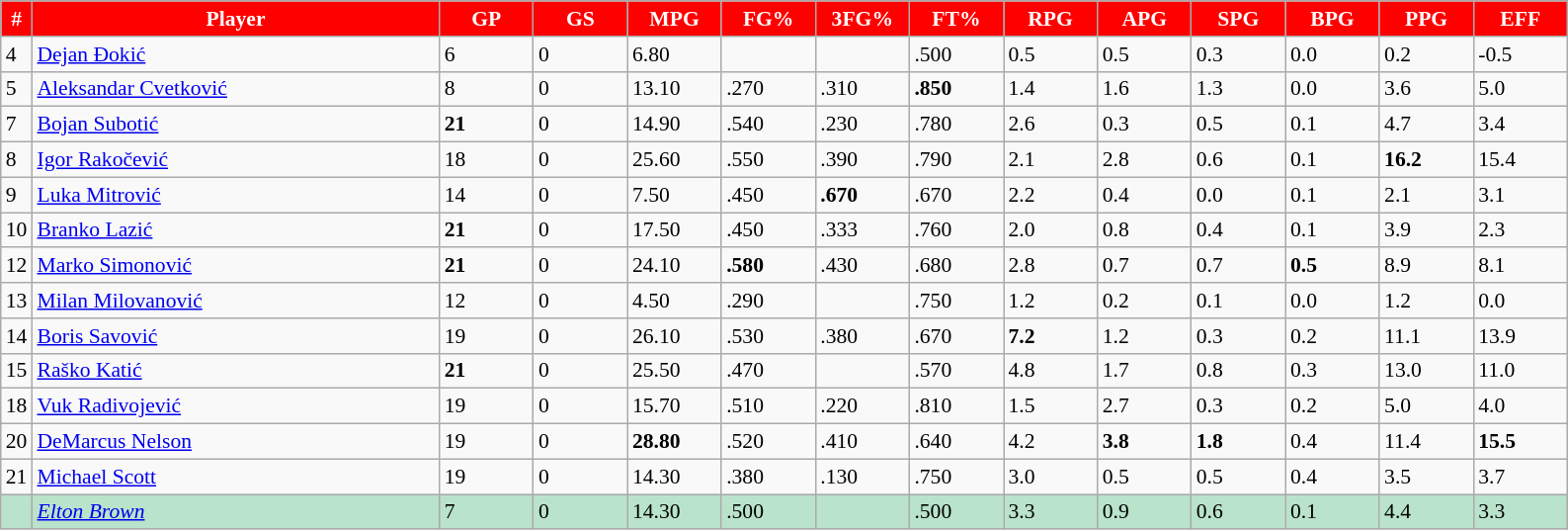<table class="wikitable sortable" style="font-size: 90%">
<tr>
<th style="background:red; color:white;" width="2%">#</th>
<th style="background:red; color:white;">Player</th>
<th style="background:red; color:white;" width="6%">GP</th>
<th style="background:red; color:white;" width="6%">GS</th>
<th style="background:red; color:white;" width="6%">MPG</th>
<th style="background:red; color:white;" width="6%">FG%</th>
<th style="background:red; color:white;" width="6%">3FG%</th>
<th style="background:red; color:white;" width="6%">FT%</th>
<th style="background:red; color:white;" width="6%">RPG</th>
<th style="background:red; color:white;" width="6%">APG</th>
<th style="background:red; color:white;" width="6%">SPG</th>
<th style="background:red; color:white;" width="6%">BPG</th>
<th style="background:red; color:white;" width="6%">PPG</th>
<th style="background:red; color:white;" width="6%">EFF</th>
</tr>
<tr>
<td>4</td>
<td> <a href='#'>Dejan Đokić</a></td>
<td>6</td>
<td>0</td>
<td>6.80</td>
<td></td>
<td></td>
<td>.500</td>
<td>0.5</td>
<td>0.5</td>
<td>0.3</td>
<td>0.0</td>
<td>0.2</td>
<td>-0.5</td>
</tr>
<tr>
<td>5</td>
<td> <a href='#'>Aleksandar Cvetković</a></td>
<td>8</td>
<td>0</td>
<td>13.10</td>
<td>.270</td>
<td>.310</td>
<td><strong>.850</strong></td>
<td>1.4</td>
<td>1.6</td>
<td>1.3</td>
<td>0.0</td>
<td>3.6</td>
<td>5.0</td>
</tr>
<tr>
<td>7</td>
<td> <a href='#'>Bojan Subotić</a></td>
<td><strong>21</strong></td>
<td>0</td>
<td>14.90</td>
<td>.540</td>
<td>.230</td>
<td>.780</td>
<td>2.6</td>
<td>0.3</td>
<td>0.5</td>
<td>0.1</td>
<td>4.7</td>
<td>3.4</td>
</tr>
<tr>
<td>8</td>
<td> <a href='#'>Igor Rakočević</a></td>
<td>18</td>
<td>0</td>
<td>25.60</td>
<td>.550</td>
<td>.390</td>
<td>.790</td>
<td>2.1</td>
<td>2.8</td>
<td>0.6</td>
<td>0.1</td>
<td><strong>16.2</strong></td>
<td>15.4</td>
</tr>
<tr>
<td>9</td>
<td> <a href='#'>Luka Mitrović</a></td>
<td>14</td>
<td>0</td>
<td>7.50</td>
<td>.450</td>
<td><strong>.670</strong></td>
<td>.670</td>
<td>2.2</td>
<td>0.4</td>
<td>0.0</td>
<td>0.1</td>
<td>2.1</td>
<td>3.1</td>
</tr>
<tr>
<td>10</td>
<td> <a href='#'>Branko Lazić</a></td>
<td><strong>21</strong></td>
<td>0</td>
<td>17.50</td>
<td>.450</td>
<td>.333</td>
<td>.760</td>
<td>2.0</td>
<td>0.8</td>
<td>0.4</td>
<td>0.1</td>
<td>3.9</td>
<td>2.3</td>
</tr>
<tr>
<td>12</td>
<td> <a href='#'>Marko Simonović</a></td>
<td><strong>21</strong></td>
<td>0</td>
<td>24.10</td>
<td><strong>.580</strong></td>
<td>.430</td>
<td>.680</td>
<td>2.8</td>
<td>0.7</td>
<td>0.7</td>
<td><strong>0.5</strong></td>
<td>8.9</td>
<td>8.1</td>
</tr>
<tr>
<td>13</td>
<td> <a href='#'>Milan Milovanović</a></td>
<td>12</td>
<td>0</td>
<td>4.50</td>
<td>.290</td>
<td></td>
<td>.750</td>
<td>1.2</td>
<td>0.2</td>
<td>0.1</td>
<td>0.0</td>
<td>1.2</td>
<td>0.0</td>
</tr>
<tr>
<td>14</td>
<td> <a href='#'>Boris Savović</a></td>
<td>19</td>
<td>0</td>
<td>26.10</td>
<td>.530</td>
<td>.380</td>
<td>.670</td>
<td><strong>7.2</strong></td>
<td>1.2</td>
<td>0.3</td>
<td>0.2</td>
<td>11.1</td>
<td>13.9</td>
</tr>
<tr>
<td>15</td>
<td> <a href='#'>Raško Katić</a></td>
<td><strong>21</strong></td>
<td>0</td>
<td>25.50</td>
<td>.470</td>
<td></td>
<td>.570</td>
<td>4.8</td>
<td>1.7</td>
<td>0.8</td>
<td>0.3</td>
<td>13.0</td>
<td>11.0</td>
</tr>
<tr>
<td>18</td>
<td> <a href='#'>Vuk Radivojević</a></td>
<td>19</td>
<td>0</td>
<td>15.70</td>
<td>.510</td>
<td>.220</td>
<td>.810</td>
<td>1.5</td>
<td>2.7</td>
<td>0.3</td>
<td>0.2</td>
<td>5.0</td>
<td>4.0</td>
</tr>
<tr>
<td>20</td>
<td> <a href='#'>DeMarcus Nelson</a></td>
<td>19</td>
<td>0</td>
<td><strong>28.80</strong></td>
<td>.520</td>
<td>.410</td>
<td>.640</td>
<td>4.2</td>
<td><strong>3.8</strong></td>
<td><strong>1.8</strong></td>
<td>0.4</td>
<td>11.4</td>
<td><strong>15.5</strong></td>
</tr>
<tr>
<td>21</td>
<td> <a href='#'>Michael Scott</a></td>
<td>19</td>
<td>0</td>
<td>14.30</td>
<td>.380</td>
<td>.130</td>
<td>.750</td>
<td>3.0</td>
<td>0.5</td>
<td>0.5</td>
<td>0.4</td>
<td>3.5</td>
<td>3.7</td>
</tr>
<tr style="background:#b9e3ca">
<td></td>
<td> <em><a href='#'>Elton Brown</a></em></td>
<td>7</td>
<td>0</td>
<td>14.30</td>
<td>.500</td>
<td></td>
<td>.500</td>
<td>3.3</td>
<td>0.9</td>
<td>0.6</td>
<td>0.1</td>
<td>4.4</td>
<td>3.3</td>
</tr>
</table>
